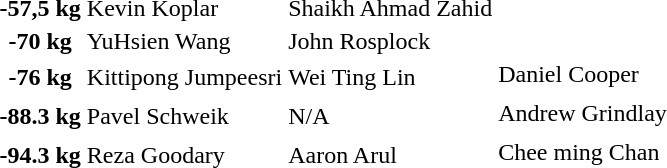<table>
<tr>
<th scope=row rowspan=2>-57,5 kg</th>
<td rowspan=2> Kevin Koplar</td>
<td rowspan=2> Shaikh Ahmad Zahid</td>
<td></td>
</tr>
<tr>
<td></td>
</tr>
<tr>
<th scope=row rowspan=2>-70 kg</th>
<td rowspan=2> YuHsien Wang</td>
<td rowspan=2> John Rosplock</td>
<td></td>
</tr>
<tr>
<td></td>
</tr>
<tr>
<th scope=row rowspan=2>-76 kg</th>
<td rowspan=2> Kittipong Jumpeesri</td>
<td rowspan=2> Wei Ting Lin</td>
<td> Daniel Cooper</td>
</tr>
<tr>
<td></td>
</tr>
<tr>
<th scope=row rowspan=2>-88.3 kg</th>
<td rowspan=2> Pavel Schweik</td>
<td rowspan=2> N/A</td>
<td> Andrew Grindlay</td>
</tr>
<tr>
<td></td>
</tr>
<tr>
<th scope=row rowspan=2>-94.3 kg</th>
<td rowspan=2> Reza Goodary</td>
<td rowspan=2> Aaron Arul</td>
<td> Chee ming Chan</td>
</tr>
<tr>
<td></td>
</tr>
</table>
